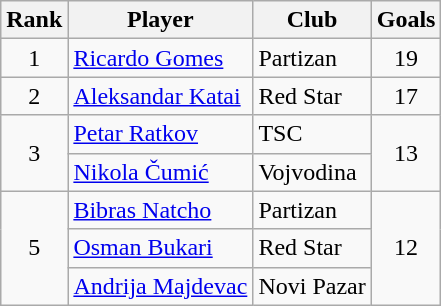<table class="wikitable">
<tr>
<th>Rank</th>
<th>Player</th>
<th>Club</th>
<th align=center>Goals</th>
</tr>
<tr>
<td style="text-align:center">1</td>
<td>  <a href='#'>Ricardo Gomes</a></td>
<td>Partizan</td>
<td style="text-align:center">19</td>
</tr>
<tr>
<td style="text-align:center">2</td>
<td> <a href='#'>Aleksandar Katai</a></td>
<td>Red Star</td>
<td style="text-align:center">17</td>
</tr>
<tr>
<td style="text-align:center" rowspan=2>3</td>
<td> <a href='#'>Petar Ratkov</a></td>
<td>TSC</td>
<td style="text-align:center" rowspan=2>13</td>
</tr>
<tr>
<td> <a href='#'>Nikola Čumić</a></td>
<td>Vojvodina</td>
</tr>
<tr>
<td style="text-align:center" rowspan=3>5</td>
<td> <a href='#'>Bibras Natcho</a></td>
<td>Partizan</td>
<td style="text-align:center" rowspan=3>12</td>
</tr>
<tr>
<td> <a href='#'>Osman Bukari</a></td>
<td>Red Star</td>
</tr>
<tr>
<td> <a href='#'>Andrija Majdevac</a></td>
<td>Novi Pazar</td>
</tr>
</table>
